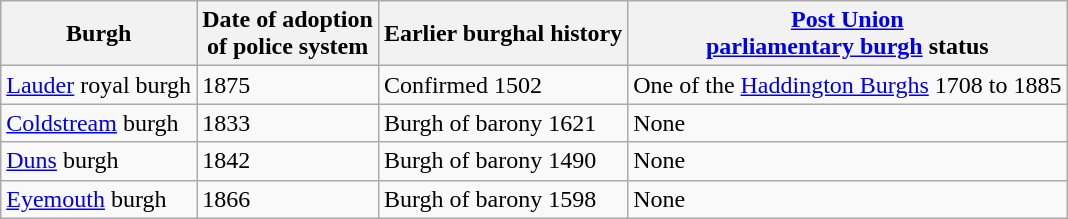<table class="wikitable">
<tr>
<th>Burgh</th>
<th>Date of adoption <br> of police system</th>
<th>Earlier burghal history</th>
<th><a href='#'>Post Union</a> <br> <a href='#'>parliamentary burgh</a> status</th>
</tr>
<tr>
<td><a href='#'>Lauder</a> royal burgh</td>
<td>1875</td>
<td>Confirmed 1502</td>
<td>One of the <a href='#'>Haddington Burghs</a> 1708 to 1885</td>
</tr>
<tr>
<td><a href='#'>Coldstream</a> burgh</td>
<td>1833</td>
<td>Burgh of barony 1621</td>
<td>None</td>
</tr>
<tr>
<td><a href='#'>Duns</a> burgh</td>
<td>1842</td>
<td>Burgh of barony 1490</td>
<td>None</td>
</tr>
<tr>
<td><a href='#'>Eyemouth</a> burgh</td>
<td>1866</td>
<td>Burgh of barony 1598</td>
<td>None</td>
</tr>
</table>
